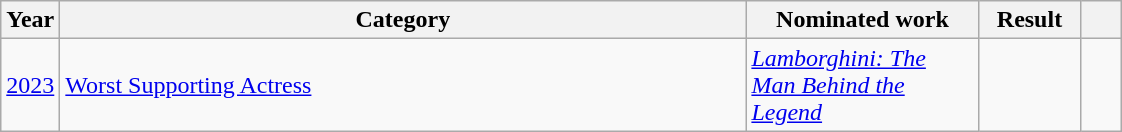<table class="wikitable">
<tr>
<th>Year</th>
<th width="450">Category</th>
<th width="148">Nominated work</th>
<th width="60">Result</th>
<th width="20" class="unsortable"></th>
</tr>
<tr>
<td><a href='#'>2023</a></td>
<td><a href='#'>Worst Supporting Actress</a></td>
<td><em><a href='#'>Lamborghini: The Man Behind the Legend</a></em></td>
<td></td>
<td></td>
</tr>
</table>
